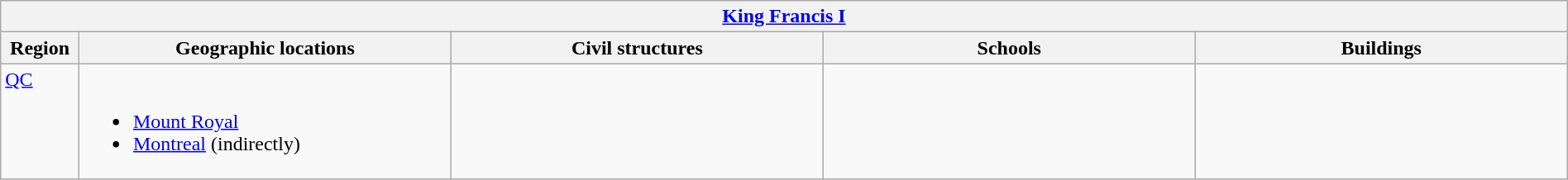<table class="wikitable" width="100%">
<tr>
<th colspan="5"> <a href='#'>King Francis I</a></th>
</tr>
<tr>
<th width="5%">Region</th>
<th width="23.75%">Geographic locations</th>
<th width="23.75%">Civil structures</th>
<th width="23.75%">Schools</th>
<th width="23.75%">Buildings</th>
</tr>
<tr>
<td align=left valign=top> <a href='#'>QC</a></td>
<td align=left valign=top><br><ul><li><a href='#'>Mount Royal</a></li><li><a href='#'>Montreal</a> (indirectly)</li></ul></td>
<td></td>
<td></td>
<td></td>
</tr>
</table>
